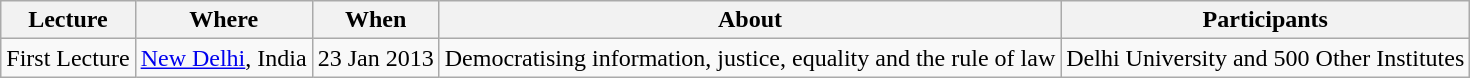<table class="wikitable">
<tr>
<th>Lecture</th>
<th>Where</th>
<th>When</th>
<th>About</th>
<th>Participants</th>
</tr>
<tr>
<td>First Lecture</td>
<td><a href='#'>New Delhi</a>, India</td>
<td>23 Jan 2013</td>
<td>Democratising information, justice, equality and the rule of law</td>
<td>Delhi University and 500 Other Institutes</td>
</tr>
</table>
